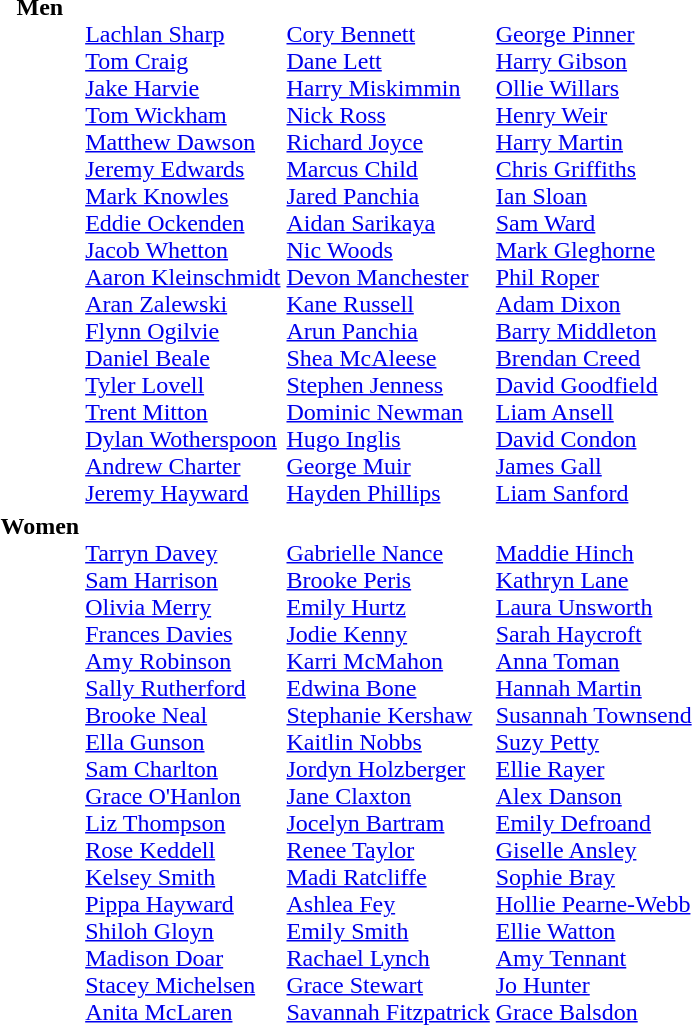<table>
<tr>
</tr>
<tr valign="top">
<th scope=row>Men<br></th>
<td><br><a href='#'>Lachlan Sharp</a><br><a href='#'>Tom Craig</a><br><a href='#'>Jake Harvie</a><br><a href='#'>Tom Wickham</a><br><a href='#'>Matthew Dawson</a><br><a href='#'>Jeremy Edwards</a><br><a href='#'>Mark Knowles</a><br><a href='#'>Eddie Ockenden</a><br><a href='#'>Jacob Whetton</a><br><a href='#'>Aaron Kleinschmidt</a><br><a href='#'>Aran Zalewski</a><br><a href='#'>Flynn Ogilvie</a><br><a href='#'>Daniel Beale</a><br><a href='#'>Tyler Lovell</a><br><a href='#'>Trent Mitton</a><br><a href='#'>Dylan Wotherspoon</a><br><a href='#'>Andrew Charter</a><br><a href='#'>Jeremy Hayward</a></td>
<td><br><a href='#'>Cory Bennett</a><br><a href='#'>Dane Lett</a><br><a href='#'>Harry Miskimmin</a><br><a href='#'>Nick Ross</a><br><a href='#'>Richard Joyce</a><br><a href='#'>Marcus Child</a><br><a href='#'>Jared Panchia</a><br><a href='#'>Aidan Sarikaya</a><br><a href='#'>Nic Woods</a><br><a href='#'>Devon Manchester</a><br><a href='#'>Kane Russell</a><br><a href='#'>Arun Panchia</a><br><a href='#'>Shea McAleese</a><br><a href='#'>Stephen Jenness</a><br><a href='#'>Dominic Newman</a><br><a href='#'>Hugo Inglis</a><br><a href='#'>George Muir</a><br><a href='#'>Hayden Phillips</a></td>
<td><br><a href='#'>George Pinner</a><br><a href='#'>Harry Gibson</a><br><a href='#'>Ollie Willars</a><br><a href='#'>Henry Weir</a><br><a href='#'>Harry Martin</a><br><a href='#'>Chris Griffiths</a><br><a href='#'>Ian Sloan</a><br><a href='#'>Sam Ward</a><br><a href='#'>Mark Gleghorne</a><br><a href='#'>Phil Roper</a><br><a href='#'>Adam Dixon</a><br><a href='#'>Barry Middleton</a><br><a href='#'>Brendan Creed</a><br><a href='#'>David Goodfield</a><br><a href='#'>Liam Ansell</a><br><a href='#'>David Condon</a><br><a href='#'>James Gall</a><br><a href='#'>Liam Sanford</a></td>
</tr>
<tr valign="top">
<th scope=row>Women<br></th>
<td><br><a href='#'>Tarryn Davey</a><br><a href='#'>Sam Harrison</a><br><a href='#'>Olivia Merry</a><br><a href='#'>Frances Davies</a><br><a href='#'>Amy Robinson</a><br><a href='#'>Sally Rutherford</a><br><a href='#'>Brooke Neal</a><br><a href='#'>Ella Gunson</a><br><a href='#'>Sam Charlton</a><br><a href='#'>Grace O'Hanlon</a><br><a href='#'>Liz Thompson</a><br><a href='#'>Rose Keddell</a><br><a href='#'>Kelsey Smith</a><br><a href='#'>Pippa Hayward</a><br><a href='#'>Shiloh Gloyn</a><br><a href='#'>Madison Doar</a><br><a href='#'>Stacey Michelsen</a><br><a href='#'>Anita McLaren</a></td>
<td><br><a href='#'>Gabrielle Nance</a><br><a href='#'>Brooke Peris</a><br><a href='#'>Emily Hurtz</a><br><a href='#'>Jodie Kenny</a><br><a href='#'>Karri McMahon</a><br><a href='#'>Edwina Bone</a><br><a href='#'>Stephanie Kershaw</a><br><a href='#'>Kaitlin Nobbs</a><br><a href='#'>Jordyn Holzberger</a><br><a href='#'>Jane Claxton</a><br><a href='#'>Jocelyn Bartram</a><br><a href='#'>Renee Taylor</a><br><a href='#'>Madi Ratcliffe</a><br><a href='#'>Ashlea Fey</a><br><a href='#'>Emily Smith</a><br><a href='#'>Rachael Lynch</a><br><a href='#'>Grace Stewart</a><br><a href='#'>Savannah Fitzpatrick</a></td>
<td><br><a href='#'>Maddie Hinch</a><br><a href='#'>Kathryn Lane</a><br><a href='#'>Laura Unsworth</a><br><a href='#'>Sarah Haycroft</a><br><a href='#'>Anna Toman</a><br><a href='#'>Hannah Martin</a><br><a href='#'>Susannah Townsend</a><br><a href='#'>Suzy Petty</a><br><a href='#'>Ellie Rayer</a><br><a href='#'>Alex Danson</a><br><a href='#'>Emily Defroand</a><br><a href='#'>Giselle Ansley</a><br><a href='#'>Sophie Bray</a><br><a href='#'>Hollie Pearne-Webb</a><br><a href='#'>Ellie Watton</a><br><a href='#'>Amy Tennant</a><br><a href='#'>Jo Hunter</a><br><a href='#'>Grace Balsdon</a></td>
</tr>
</table>
